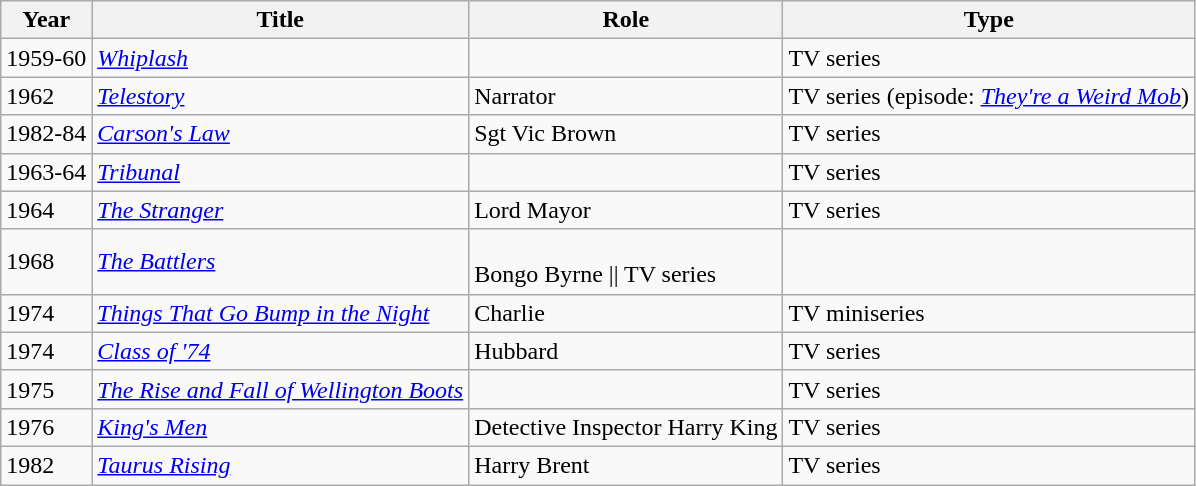<table class="wikitable">
<tr>
<th>Year</th>
<th>Title</th>
<th>Role</th>
<th>Type</th>
</tr>
<tr>
<td>1959-60</td>
<td><em><a href='#'>Whiplash</a></em></td>
<td></td>
<td>TV series</td>
</tr>
<tr>
<td>1962</td>
<td><em><a href='#'>Telestory</a></em></td>
<td>Narrator</td>
<td>TV series (episode: <em><a href='#'>They're a Weird Mob</a></em>)</td>
</tr>
<tr>
<td>1982-84</td>
<td><em><a href='#'>Carson's Law</a></em></td>
<td>Sgt Vic Brown</td>
<td>TV series</td>
</tr>
<tr>
<td>1963-64</td>
<td><em><a href='#'>Tribunal</a></em></td>
<td></td>
<td>TV series</td>
</tr>
<tr>
<td>1964</td>
<td><em><a href='#'>The Stranger</a></em></td>
<td>Lord Mayor</td>
<td>TV series</td>
</tr>
<tr>
<td>1968</td>
<td><em><a href='#'>The Battlers</a></em></td>
<td><br>Bongo Byrne || TV series</td>
</tr>
<tr>
<td>1974</td>
<td><em><a href='#'>Things That Go Bump in the Night</a></em></td>
<td>Charlie</td>
<td>TV miniseries</td>
</tr>
<tr>
<td>1974</td>
<td><em><a href='#'>Class of '74</a></em></td>
<td>Hubbard</td>
<td>TV series</td>
</tr>
<tr>
<td>1975</td>
<td><em><a href='#'>The Rise and Fall of Wellington Boots</a></em></td>
<td></td>
<td>TV series</td>
</tr>
<tr>
<td>1976</td>
<td><em><a href='#'>King's Men</a></em></td>
<td>Detective Inspector Harry King</td>
<td>TV series</td>
</tr>
<tr>
<td>1982</td>
<td><em><a href='#'>Taurus Rising</a></em></td>
<td>Harry Brent</td>
<td>TV series</td>
</tr>
</table>
